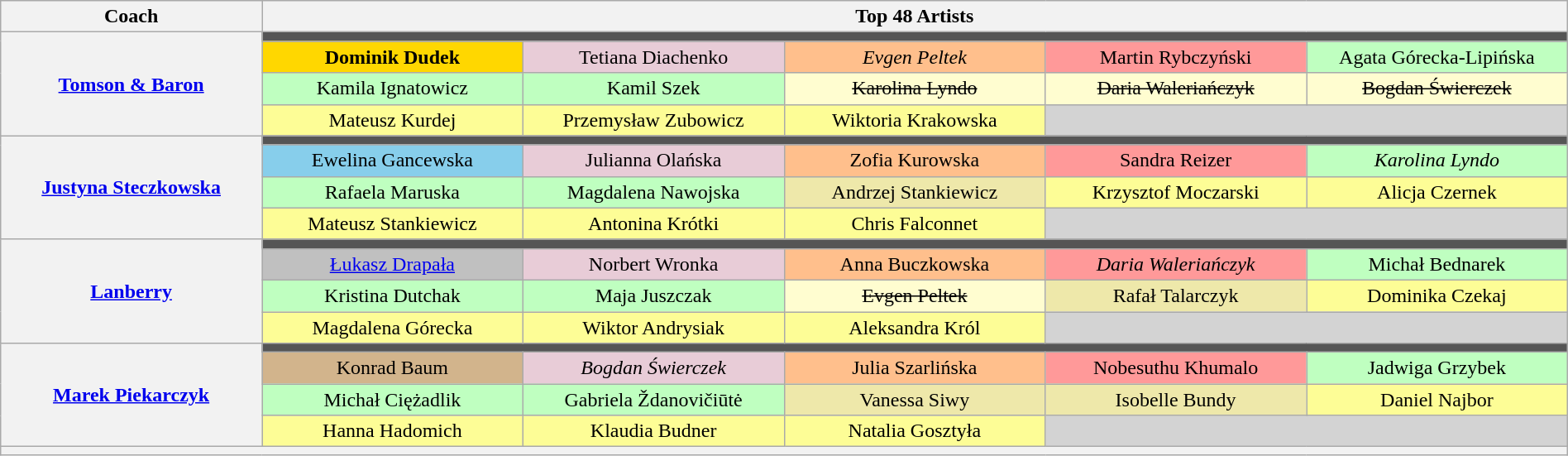<table class="wikitable" style="text-align:center; width:100%">
<tr>
<th scope="col" style="width:15%">Coach</th>
<th scope="col" style="width:85%" colspan="5">Top 48 Artists</th>
</tr>
<tr>
<th rowspan="4"><strong><a href='#'>Tomson & Baron</a></strong></th>
<td colspan="5" style="background:#555"></td>
</tr>
<tr>
<td style="background:gold; width:15%"><strong>Dominik Dudek</strong></td>
<td style="background:#E8CCD7; width:15%">Tetiana Diachenko</td>
<td style="background:#ffbf8c; width:15%"><em>Evgen Peltek</em></td>
<td style="background:#FF9999; width:15%">Martin Rybczyński</td>
<td style="background:#bfffc0; width:15%">Agata Górecka-Lipińska</td>
</tr>
<tr>
<td style="background:#bfffc0">Kamila Ignatowicz</td>
<td style="background:#bfffc0">Kamil Szek</td>
<td style="background:#fffdd0"><s>Karolina Lyndo</s></td>
<td style="background:#fffdd0"><s>Daria Waleriańczyk </s></td>
<td style="background:#fffdd0"><s>Bogdan Świerczek </s></td>
</tr>
<tr>
<td style="background:#fdfd96">Mateusz Kurdej</td>
<td style="background:#fdfd96">Przemysław Zubowicz</td>
<td style="background:#fdfd96">Wiktoria Krakowska</td>
<td colspan="2" style="background:lightgrey"></td>
</tr>
<tr>
<th rowspan="4"><strong><a href='#'>Justyna Steczkowska</a></strong></th>
<td colspan="5" style="background:#555"></td>
</tr>
<tr>
<td style="background:skyblue">Ewelina Gancewska</td>
<td style="background:#E8CCD7">Julianna Olańska</td>
<td style="background:#ffbf8c">Zofia Kurowska</td>
<td style="background:#FF9999">Sandra Reizer</td>
<td style="background:#bfffc0"><em>Karolina Lyndo</em></td>
</tr>
<tr>
<td style="background:#bfffc0">Rafaela Maruska</td>
<td style="background:#bfffc0">Magdalena Nawojska</td>
<td style="background:palegoldenrod">Andrzej Stankiewicz</td>
<td style="background:#fdfd96">Krzysztof Moczarski</td>
<td style="background:#fdfd96">Alicja Czernek</td>
</tr>
<tr>
<td style="background:#fdfd96">Mateusz Stankiewicz</td>
<td style="background:#fdfd96">Antonina Krótki</td>
<td style="background:#fdfd96">Chris Falconnet</td>
<td colspan="2" style="background:lightgrey"></td>
</tr>
<tr>
<th rowspan="4"><strong><a href='#'>Lanberry</a></strong></th>
<td colspan="5" style="background:#555"></td>
</tr>
<tr>
<td style="background:silver"><a href='#'>Łukasz Drapała</a></td>
<td style="background:#E8CCD7">Norbert Wronka</td>
<td style="background:#ffbf8c">Anna Buczkowska</td>
<td style="background:#FF9999"><em>Daria Waleriańczyk</em></td>
<td style="background:#bfffc0">Michał Bednarek</td>
</tr>
<tr>
<td style="background:#bfffc0">Kristina Dutchak</td>
<td style="background:#bfffc0">Maja Juszczak</td>
<td style="background:#fffdd0"><s>Evgen Peltek</s></td>
<td style="background:palegoldenrod">Rafał Talarczyk</td>
<td style="background:#fdfd96">Dominika Czekaj</td>
</tr>
<tr>
<td style="background:#fdfd96">Magdalena Górecka</td>
<td style="background:#fdfd96">Wiktor Andrysiak</td>
<td style="background:#fdfd96">Aleksandra Król</td>
<td colspan="2" style="background:lightgrey"></td>
</tr>
<tr>
<th rowspan="4"><strong><a href='#'>Marek Piekarczyk</a></strong></th>
<td colspan="5" style="background:#555"></td>
</tr>
<tr>
<td style="background:tan">Konrad Baum</td>
<td style="background:#E8CCD7"><em>Bogdan Świerczek</em></td>
<td style="background:#ffbf8c">Julia Szarlińska</td>
<td style="background:#FF9999">Nobesuthu Khumalo</td>
<td style="background:#bfffc0">Jadwiga Grzybek</td>
</tr>
<tr>
<td style="background:#bfffc0">Michał Ciężadlik</td>
<td style="background:#bfffc0">Gabriela Ždanovičiūtė</td>
<td style="background:palegoldenrod">Vanessa Siwy</td>
<td style="background:palegoldenrod">Isobelle Bundy</td>
<td style="background:#fdfd96">Daniel Najbor</td>
</tr>
<tr>
<td style="background:#fdfd96">Hanna Hadomich</td>
<td style="background:#fdfd96">Klaudia Budner</td>
<td style="background:#fdfd96">Natalia Gosztyła</td>
<td colspan="2" style="background:lightgrey"></td>
</tr>
<tr>
<th colspan="6" style="font-size:95%; line-height:14px"></th>
</tr>
</table>
